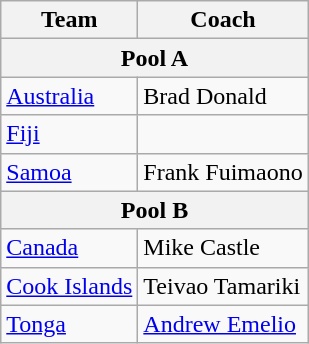<table class="wikitable">
<tr>
<th>Team</th>
<th>Coach</th>
</tr>
<tr>
<th colspan=2>Pool A</th>
</tr>
<tr>
<td> <a href='#'>Australia</a></td>
<td>Brad Donald</td>
</tr>
<tr>
<td> <a href='#'>Fiji</a></td>
<td></td>
</tr>
<tr>
<td> <a href='#'>Samoa</a></td>
<td>Frank Fuimaono</td>
</tr>
<tr>
<th colspan=2>Pool B</th>
</tr>
<tr>
<td> <a href='#'>Canada</a></td>
<td>Mike Castle</td>
</tr>
<tr>
<td> <a href='#'>Cook Islands</a></td>
<td>Teivao Tamariki</td>
</tr>
<tr>
<td> <a href='#'>Tonga</a></td>
<td><a href='#'>Andrew Emelio</a></td>
</tr>
</table>
